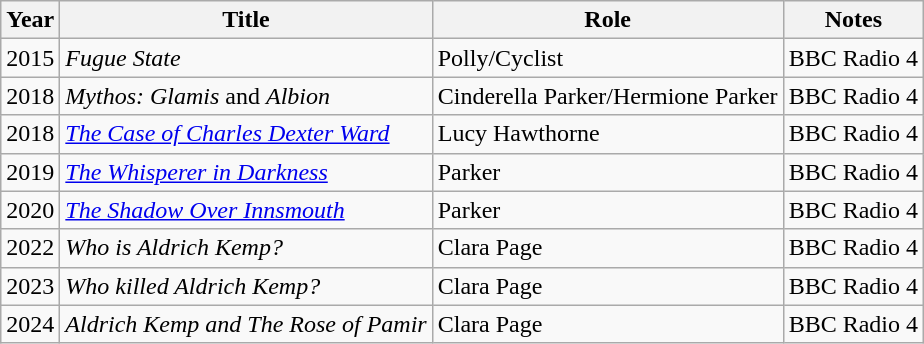<table class="wikitable sortable">
<tr>
<th>Year</th>
<th>Title</th>
<th>Role</th>
<th class="unsortable">Notes</th>
</tr>
<tr>
<td>2015</td>
<td><em>Fugue State</em></td>
<td>Polly/Cyclist</td>
<td>BBC Radio 4</td>
</tr>
<tr>
<td>2018</td>
<td><em>Mythos: Glamis</em> and <em>Albion</em></td>
<td>Cinderella Parker/Hermione Parker</td>
<td>BBC Radio 4</td>
</tr>
<tr>
<td rowspan="1">2018</td>
<td><em><a href='#'>The Case of Charles Dexter Ward</a></em></td>
<td>Lucy Hawthorne</td>
<td>BBC Radio 4</td>
</tr>
<tr>
<td>2019</td>
<td><em><a href='#'>The Whisperer in Darkness</a></em></td>
<td>Parker</td>
<td>BBC Radio 4</td>
</tr>
<tr>
<td>2020</td>
<td><em><a href='#'>The Shadow Over Innsmouth</a></em></td>
<td>Parker</td>
<td>BBC Radio 4</td>
</tr>
<tr>
<td>2022</td>
<td><em>Who is Aldrich Kemp?</em></td>
<td>Clara Page</td>
<td>BBC Radio 4</td>
</tr>
<tr>
<td>2023</td>
<td><em>Who killed Aldrich Kemp?</em></td>
<td>Clara Page</td>
<td>BBC Radio 4</td>
</tr>
<tr>
<td>2024</td>
<td><em>Aldrich Kemp and The Rose of Pamir</em></td>
<td>Clara Page</td>
<td>BBC Radio 4</td>
</tr>
</table>
